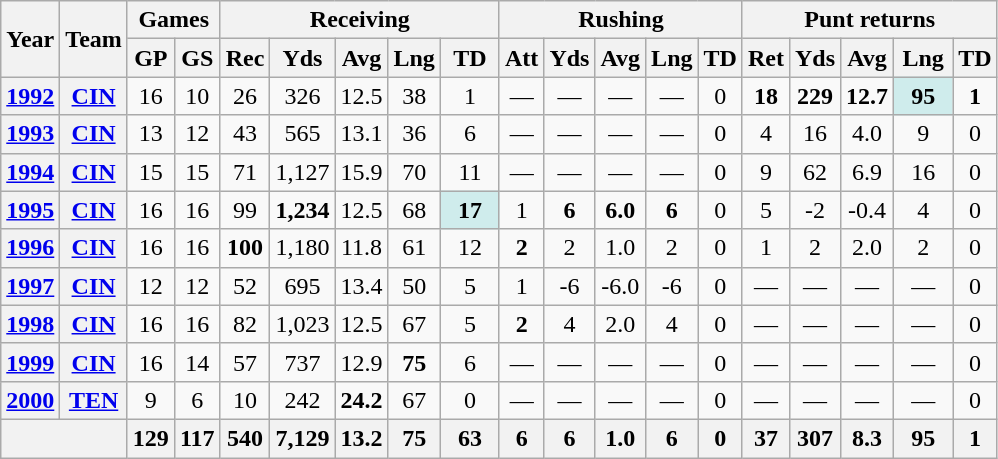<table class="wikitable" style="text-align:center;">
<tr>
<th rowspan="2">Year</th>
<th rowspan="2">Team</th>
<th colspan="2">Games</th>
<th colspan="5">Receiving</th>
<th colspan="5">Rushing</th>
<th colspan="5">Punt returns</th>
</tr>
<tr>
<th>GP</th>
<th>GS</th>
<th>Rec</th>
<th>Yds</th>
<th>Avg</th>
<th>Lng</th>
<th>TD</th>
<th>Att</th>
<th>Yds</th>
<th>Avg</th>
<th>Lng</th>
<th>TD</th>
<th>Ret</th>
<th>Yds</th>
<th>Avg</th>
<th>Lng</th>
<th>TD</th>
</tr>
<tr>
<th><a href='#'>1992</a></th>
<th><a href='#'>CIN</a></th>
<td>16</td>
<td>10</td>
<td>26</td>
<td>326</td>
<td>12.5</td>
<td>38</td>
<td>1</td>
<td>—</td>
<td>—</td>
<td>—</td>
<td>—</td>
<td>0</td>
<td><strong>18</strong></td>
<td><strong>229</strong></td>
<td><strong>12.7</strong></td>
<td style="background:#cfecec; width:2em;"><strong>95</strong></td>
<td><strong>1</strong></td>
</tr>
<tr>
<th><a href='#'>1993</a></th>
<th><a href='#'>CIN</a></th>
<td>13</td>
<td>12</td>
<td>43</td>
<td>565</td>
<td>13.1</td>
<td>36</td>
<td>6</td>
<td>—</td>
<td>—</td>
<td>—</td>
<td>—</td>
<td>0</td>
<td>4</td>
<td>16</td>
<td>4.0</td>
<td>9</td>
<td>0</td>
</tr>
<tr>
<th><a href='#'>1994</a></th>
<th><a href='#'>CIN</a></th>
<td>15</td>
<td>15</td>
<td>71</td>
<td>1,127</td>
<td>15.9</td>
<td>70</td>
<td>11</td>
<td>—</td>
<td>—</td>
<td>—</td>
<td>—</td>
<td>0</td>
<td>9</td>
<td>62</td>
<td>6.9</td>
<td>16</td>
<td>0</td>
</tr>
<tr>
<th><a href='#'>1995</a></th>
<th><a href='#'>CIN</a></th>
<td>16</td>
<td>16</td>
<td>99</td>
<td><strong>1,234</strong></td>
<td>12.5</td>
<td>68</td>
<td style="background:#cfecec; width:2em;"><strong>17</strong></td>
<td>1</td>
<td><strong>6</strong></td>
<td><strong>6.0</strong></td>
<td><strong>6</strong></td>
<td>0</td>
<td>5</td>
<td>-2</td>
<td>-0.4</td>
<td>4</td>
<td>0</td>
</tr>
<tr>
<th><a href='#'>1996</a></th>
<th><a href='#'>CIN</a></th>
<td>16</td>
<td>16</td>
<td><strong>100</strong></td>
<td>1,180</td>
<td>11.8</td>
<td>61</td>
<td>12</td>
<td><strong>2</strong></td>
<td>2</td>
<td>1.0</td>
<td>2</td>
<td>0</td>
<td>1</td>
<td>2</td>
<td>2.0</td>
<td>2</td>
<td>0</td>
</tr>
<tr>
<th><a href='#'>1997</a></th>
<th><a href='#'>CIN</a></th>
<td>12</td>
<td>12</td>
<td>52</td>
<td>695</td>
<td>13.4</td>
<td>50</td>
<td>5</td>
<td>1</td>
<td>-6</td>
<td>-6.0</td>
<td>-6</td>
<td>0</td>
<td>—</td>
<td>—</td>
<td>—</td>
<td>—</td>
<td>0</td>
</tr>
<tr>
<th><a href='#'>1998</a></th>
<th><a href='#'>CIN</a></th>
<td>16</td>
<td>16</td>
<td>82</td>
<td>1,023</td>
<td>12.5</td>
<td>67</td>
<td>5</td>
<td><strong>2</strong></td>
<td>4</td>
<td>2.0</td>
<td>4</td>
<td>0</td>
<td>—</td>
<td>—</td>
<td>—</td>
<td>—</td>
<td>0</td>
</tr>
<tr>
<th><a href='#'>1999</a></th>
<th><a href='#'>CIN</a></th>
<td>16</td>
<td>14</td>
<td>57</td>
<td>737</td>
<td>12.9</td>
<td><strong>75</strong></td>
<td>6</td>
<td>—</td>
<td>—</td>
<td>—</td>
<td>—</td>
<td>0</td>
<td>—</td>
<td>—</td>
<td>—</td>
<td>—</td>
<td>0</td>
</tr>
<tr>
<th><a href='#'>2000</a></th>
<th><a href='#'>TEN</a></th>
<td>9</td>
<td>6</td>
<td>10</td>
<td>242</td>
<td><strong>24.2</strong></td>
<td>67</td>
<td>0</td>
<td>—</td>
<td>—</td>
<td>—</td>
<td>—</td>
<td>0</td>
<td>—</td>
<td>—</td>
<td>—</td>
<td>—</td>
<td>0</td>
</tr>
<tr>
<th colspan="2"></th>
<th>129</th>
<th>117</th>
<th>540</th>
<th>7,129</th>
<th>13.2</th>
<th>75</th>
<th>63</th>
<th>6</th>
<th>6</th>
<th>1.0</th>
<th>6</th>
<th>0</th>
<th>37</th>
<th>307</th>
<th>8.3</th>
<th>95</th>
<th>1</th>
</tr>
</table>
